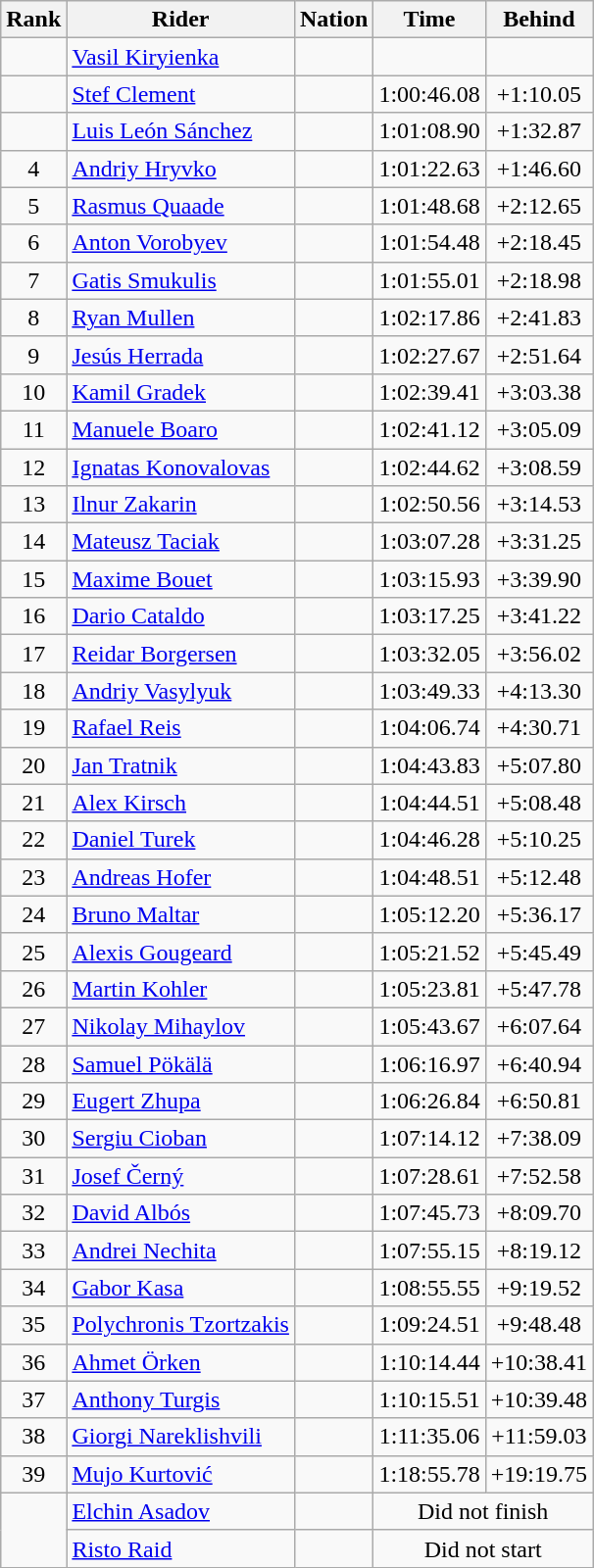<table class="wikitable sortable" style="text-align:center">
<tr>
<th>Rank</th>
<th>Rider</th>
<th>Nation</th>
<th>Time</th>
<th>Behind</th>
</tr>
<tr>
<td></td>
<td align=left><a href='#'>Vasil Kiryienka</a></td>
<td align=left></td>
<td></td>
<td></td>
</tr>
<tr>
<td></td>
<td align=left><a href='#'>Stef Clement</a></td>
<td align=left></td>
<td>1:00:46.08</td>
<td>+1:10.05</td>
</tr>
<tr>
<td></td>
<td align=left><a href='#'>Luis León Sánchez</a></td>
<td align=left></td>
<td>1:01:08.90</td>
<td>+1:32.87</td>
</tr>
<tr>
<td>4</td>
<td align=left><a href='#'>Andriy Hryvko</a></td>
<td align=left></td>
<td>1:01:22.63</td>
<td>+1:46.60</td>
</tr>
<tr>
<td>5</td>
<td align=left><a href='#'>Rasmus Quaade</a></td>
<td align=left></td>
<td>1:01:48.68</td>
<td>+2:12.65</td>
</tr>
<tr>
<td>6</td>
<td align=left><a href='#'>Anton Vorobyev</a></td>
<td align=left></td>
<td>1:01:54.48</td>
<td>+2:18.45</td>
</tr>
<tr>
<td>7</td>
<td align=left><a href='#'>Gatis Smukulis</a></td>
<td align=left></td>
<td>1:01:55.01</td>
<td>+2:18.98</td>
</tr>
<tr>
<td>8</td>
<td align=left><a href='#'>Ryan Mullen</a></td>
<td align=left></td>
<td>1:02:17.86</td>
<td>+2:41.83</td>
</tr>
<tr>
<td>9</td>
<td align=left><a href='#'>Jesús Herrada</a></td>
<td align=left></td>
<td>1:02:27.67</td>
<td>+2:51.64</td>
</tr>
<tr>
<td>10</td>
<td align=left><a href='#'>Kamil Gradek</a></td>
<td align=left></td>
<td>1:02:39.41</td>
<td>+3:03.38</td>
</tr>
<tr>
<td>11</td>
<td align=left><a href='#'>Manuele Boaro</a></td>
<td align=left></td>
<td>1:02:41.12</td>
<td>+3:05.09</td>
</tr>
<tr>
<td>12</td>
<td align=left><a href='#'>Ignatas Konovalovas</a></td>
<td align=left></td>
<td>1:02:44.62</td>
<td>+3:08.59</td>
</tr>
<tr>
<td>13</td>
<td align=left><a href='#'>Ilnur Zakarin</a></td>
<td align=left></td>
<td>1:02:50.56</td>
<td>+3:14.53</td>
</tr>
<tr>
<td>14</td>
<td align=left><a href='#'>Mateusz Taciak</a></td>
<td align=left></td>
<td>1:03:07.28</td>
<td>+3:31.25</td>
</tr>
<tr>
<td>15</td>
<td align=left><a href='#'>Maxime Bouet</a></td>
<td align=left></td>
<td>1:03:15.93</td>
<td>+3:39.90</td>
</tr>
<tr>
<td>16</td>
<td align=left><a href='#'>Dario Cataldo</a></td>
<td align=left></td>
<td>1:03:17.25</td>
<td>+3:41.22</td>
</tr>
<tr>
<td>17</td>
<td align=left><a href='#'>Reidar Borgersen</a></td>
<td align=left></td>
<td>1:03:32.05</td>
<td>+3:56.02</td>
</tr>
<tr>
<td>18</td>
<td align=left><a href='#'>Andriy Vasylyuk</a></td>
<td align=left></td>
<td>1:03:49.33</td>
<td>+4:13.30</td>
</tr>
<tr>
<td>19</td>
<td align=left><a href='#'>Rafael Reis</a></td>
<td align=left></td>
<td>1:04:06.74</td>
<td>+4:30.71</td>
</tr>
<tr>
<td>20</td>
<td align=left><a href='#'>Jan Tratnik</a></td>
<td align=left></td>
<td>1:04:43.83</td>
<td>+5:07.80</td>
</tr>
<tr>
<td>21</td>
<td align=left><a href='#'>Alex Kirsch</a></td>
<td align=left></td>
<td>1:04:44.51</td>
<td>+5:08.48</td>
</tr>
<tr>
<td>22</td>
<td align=left><a href='#'>Daniel Turek</a></td>
<td align=left></td>
<td>1:04:46.28</td>
<td>+5:10.25</td>
</tr>
<tr>
<td>23</td>
<td align=left><a href='#'>Andreas Hofer</a></td>
<td align=left></td>
<td>1:04:48.51</td>
<td>+5:12.48</td>
</tr>
<tr>
<td>24</td>
<td align=left><a href='#'>Bruno Maltar</a></td>
<td align=left></td>
<td>1:05:12.20</td>
<td>+5:36.17</td>
</tr>
<tr>
<td>25</td>
<td align=left><a href='#'>Alexis Gougeard</a></td>
<td align=left></td>
<td>1:05:21.52</td>
<td>+5:45.49</td>
</tr>
<tr>
<td>26</td>
<td align=left><a href='#'>Martin Kohler</a></td>
<td align=left></td>
<td>1:05:23.81</td>
<td>+5:47.78</td>
</tr>
<tr>
<td>27</td>
<td align=left><a href='#'>Nikolay Mihaylov</a></td>
<td align=left></td>
<td>1:05:43.67</td>
<td>+6:07.64</td>
</tr>
<tr>
<td>28</td>
<td align=left><a href='#'>Samuel Pökälä</a></td>
<td align=left></td>
<td>1:06:16.97</td>
<td>+6:40.94</td>
</tr>
<tr>
<td>29</td>
<td align=left><a href='#'>Eugert Zhupa</a></td>
<td align=left></td>
<td>1:06:26.84</td>
<td>+6:50.81</td>
</tr>
<tr>
<td>30</td>
<td align=left><a href='#'>Sergiu Cioban</a></td>
<td align=left></td>
<td>1:07:14.12</td>
<td>+7:38.09</td>
</tr>
<tr>
<td>31</td>
<td align=left><a href='#'>Josef Černý</a></td>
<td align=left></td>
<td>1:07:28.61</td>
<td>+7:52.58</td>
</tr>
<tr>
<td>32</td>
<td align=left><a href='#'>David Albós</a></td>
<td align=left></td>
<td>1:07:45.73</td>
<td>+8:09.70</td>
</tr>
<tr>
<td>33</td>
<td align=left><a href='#'>Andrei Nechita</a></td>
<td align=left></td>
<td>1:07:55.15</td>
<td>+8:19.12</td>
</tr>
<tr>
<td>34</td>
<td align=left><a href='#'>Gabor Kasa</a></td>
<td align=left></td>
<td>1:08:55.55</td>
<td>+9:19.52</td>
</tr>
<tr>
<td>35</td>
<td align=left><a href='#'>Polychronis Tzortzakis</a></td>
<td align=left></td>
<td>1:09:24.51</td>
<td>+9:48.48</td>
</tr>
<tr>
<td>36</td>
<td align=left><a href='#'>Ahmet Örken</a></td>
<td align=left></td>
<td>1:10:14.44</td>
<td>+10:38.41</td>
</tr>
<tr>
<td>37</td>
<td align=left><a href='#'>Anthony Turgis</a></td>
<td align=left></td>
<td>1:10:15.51</td>
<td>+10:39.48</td>
</tr>
<tr>
<td>38</td>
<td align=left><a href='#'>Giorgi Nareklishvili</a></td>
<td align=left></td>
<td>1:11:35.06</td>
<td>+11:59.03</td>
</tr>
<tr>
<td>39</td>
<td align=left><a href='#'>Mujo Kurtović</a></td>
<td align=left></td>
<td>1:18:55.78</td>
<td>+19:19.75</td>
</tr>
<tr>
<td rowspan=2></td>
<td align=left><a href='#'>Elchin Asadov</a></td>
<td align=left></td>
<td colspan="2">Did not finish</td>
</tr>
<tr>
<td align="left"><a href='#'>Risto Raid</a></td>
<td align=left></td>
<td colspan="2">Did not start</td>
</tr>
</table>
